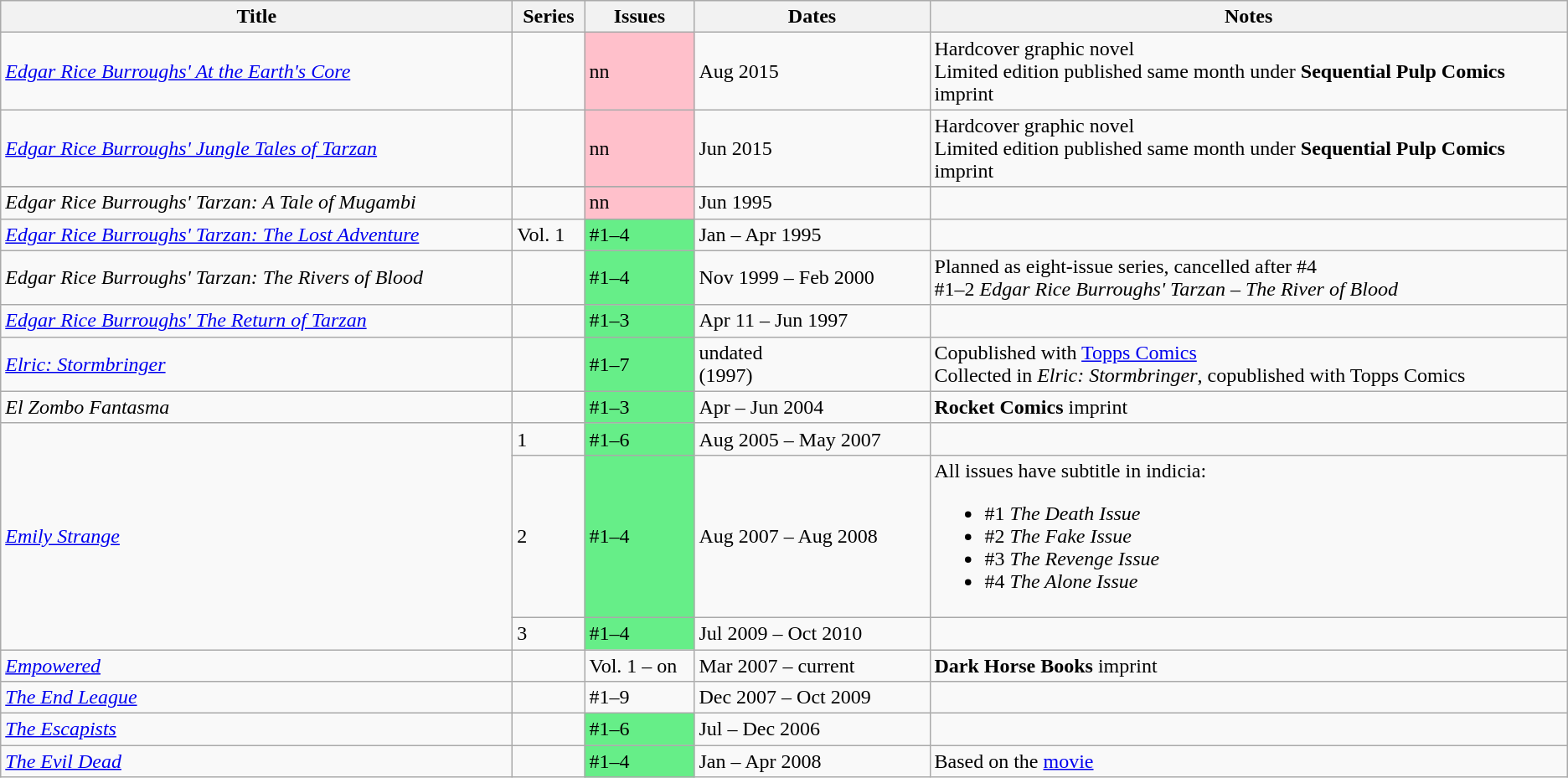<table class="wikitable">
<tr>
<th scope="col" style="width: 400px;">Title</th>
<th scope="col" style="width: 50px;">Series</th>
<th scope="col" style="width: 80px;">Issues</th>
<th scope="col" style="width: 180px;">Dates</th>
<th>Notes</th>
</tr>
<tr>
<td><em><a href='#'>Edgar Rice Burroughs' At the Earth's Core</a></em></td>
<td></td>
<td style="background:#FFC0CB;">nn</td>
<td>Aug 2015</td>
<td>Hardcover graphic novel<br>Limited edition published same month under <strong>Sequential Pulp Comics</strong> imprint</td>
</tr>
<tr>
<td><em><a href='#'>Edgar Rice Burroughs' Jungle Tales of Tarzan</a></em></td>
<td></td>
<td style="background:#FFC0CB;">nn</td>
<td>Jun 2015</td>
<td>Hardcover graphic novel<br>Limited edition published same month under <strong>Sequential Pulp Comics</strong> imprint</td>
</tr>
<tr>
</tr>
<tr>
<td><em>Edgar Rice Burroughs' Tarzan: A Tale of Mugambi</em></td>
<td></td>
<td style="background:#FFC0CB;">nn</td>
<td>Jun 1995</td>
<td></td>
</tr>
<tr>
<td><em><a href='#'>Edgar Rice Burroughs' Tarzan: The Lost Adventure</a></em></td>
<td>Vol. 1</td>
<td style="background:#66EE88;">#1–4</td>
<td>Jan – Apr 1995</td>
<td></td>
</tr>
<tr>
<td><em>Edgar Rice Burroughs' Tarzan: The Rivers of Blood</em></td>
<td></td>
<td style="background:#66EE88;">#1–4</td>
<td>Nov 1999 – Feb 2000</td>
<td>Planned as eight-issue series, cancelled after #4<br>#1–2 <em>Edgar Rice Burroughs' Tarzan – The River of Blood</em></td>
</tr>
<tr>
<td><em><a href='#'>Edgar Rice Burroughs' The Return of Tarzan</a></em></td>
<td></td>
<td style="background:#66EE88;">#1–3</td>
<td>Apr 11 – Jun 1997</td>
<td></td>
</tr>
<tr>
<td><em><a href='#'>Elric: Stormbringer</a></em></td>
<td></td>
<td style="background:#66EE88;">#1–7</td>
<td>undated<br>(1997)</td>
<td>Copublished with <a href='#'>Topps Comics</a><br>Collected in <em>Elric: Stormbringer</em>, copublished with Topps Comics</td>
</tr>
<tr>
<td><em>El Zombo Fantasma</em></td>
<td></td>
<td style="background:#66EE88;">#1–3</td>
<td>Apr – Jun 2004</td>
<td><strong>Rocket Comics</strong> imprint</td>
</tr>
<tr>
<td rowspan="3"><em><a href='#'>Emily Strange</a></em></td>
<td>1</td>
<td style="background:#66EE88;">#1–6</td>
<td>Aug 2005 – May 2007</td>
<td></td>
</tr>
<tr>
<td>2</td>
<td style="background:#66EE88;">#1–4</td>
<td>Aug 2007 – Aug 2008</td>
<td>All issues have subtitle in indicia:<br><ul><li>#1 <em>The Death Issue</em></li><li>#2 <em>The Fake Issue</em></li><li>#3 <em>The Revenge Issue</em></li><li>#4 <em>The Alone Issue</em></li></ul></td>
</tr>
<tr>
<td>3</td>
<td style="background:#66EE88;">#1–4</td>
<td>Jul 2009 – Oct 2010</td>
<td></td>
</tr>
<tr>
<td><em><a href='#'>Empowered</a></em></td>
<td></td>
<td>Vol. 1 – on</td>
<td>Mar 2007 – current</td>
<td><strong>Dark Horse Books</strong> imprint</td>
</tr>
<tr>
<td><em><a href='#'>The End League</a></em></td>
<td></td>
<td>#1–9</td>
<td>Dec 2007 – Oct 2009</td>
<td></td>
</tr>
<tr>
<td><em><a href='#'>The Escapists</a></em></td>
<td></td>
<td style="background:#66EE88;">#1–6</td>
<td>Jul – Dec 2006</td>
<td></td>
</tr>
<tr>
<td><em><a href='#'>The Evil Dead</a></em></td>
<td></td>
<td style="background:#66EE88;">#1–4</td>
<td>Jan – Apr 2008</td>
<td>Based on the <a href='#'>movie</a></td>
</tr>
</table>
